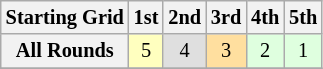<table class="wikitable" style="font-size:85%; text-align:center;">
<tr>
<th>Starting Grid</th>
<th>1st</th>
<th>2nd</th>
<th>3rd</th>
<th>4th</th>
<th>5th</th>
</tr>
<tr>
<th>All Rounds</th>
<td style="background:#ffffbf;">5</td>
<td style="background:#dfdfdf;">4</td>
<td style="background:#ffdf9f;">3</td>
<td style="background:#dfffdf;">2</td>
<td style="background:#dfffdf;">1</td>
</tr>
<tr>
</tr>
</table>
